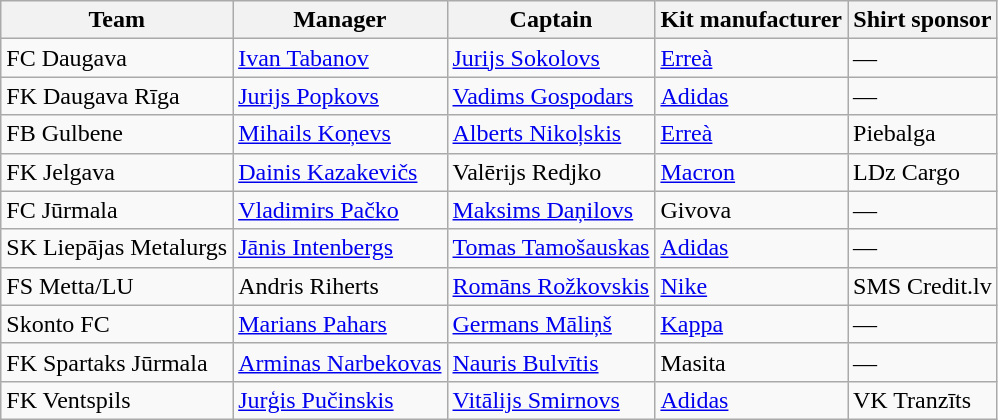<table class="wikitable sortable" style="text-align: left;">
<tr>
<th>Team</th>
<th>Manager</th>
<th>Captain</th>
<th>Kit manufacturer</th>
<th>Shirt sponsor</th>
</tr>
<tr>
<td>FC Daugava</td>
<td> <a href='#'>Ivan Tabanov</a></td>
<td> <a href='#'>Jurijs Sokolovs</a></td>
<td><a href='#'>Erreà</a></td>
<td>—</td>
</tr>
<tr>
<td>FK Daugava Rīga</td>
<td> <a href='#'>Jurijs Popkovs</a></td>
<td> <a href='#'>Vadims Gospodars</a></td>
<td><a href='#'>Adidas</a></td>
<td>—</td>
</tr>
<tr>
<td>FB Gulbene</td>
<td> <a href='#'>Mihails Koņevs</a></td>
<td> <a href='#'>Alberts Nikoļskis</a></td>
<td><a href='#'>Erreà</a></td>
<td>Piebalga</td>
</tr>
<tr>
<td>FK Jelgava</td>
<td> <a href='#'>Dainis Kazakevičs</a></td>
<td> Valērijs Redjko</td>
<td><a href='#'>Macron</a></td>
<td>LDz Cargo</td>
</tr>
<tr>
<td>FC Jūrmala</td>
<td> <a href='#'>Vladimirs Pačko</a></td>
<td> <a href='#'>Maksims Daņilovs</a></td>
<td>Givova</td>
<td>—</td>
</tr>
<tr>
<td>SK Liepājas Metalurgs</td>
<td> <a href='#'>Jānis Intenbergs</a></td>
<td> <a href='#'>Tomas Tamošauskas</a></td>
<td><a href='#'>Adidas</a></td>
<td>—</td>
</tr>
<tr>
<td>FS Metta/LU</td>
<td> Andris Riherts</td>
<td> <a href='#'>Romāns Rožkovskis</a></td>
<td><a href='#'>Nike</a></td>
<td>SMS Credit.lv</td>
</tr>
<tr>
<td>Skonto FC</td>
<td> <a href='#'>Marians Pahars</a></td>
<td> <a href='#'>Germans Māliņš</a></td>
<td><a href='#'>Kappa</a></td>
<td>—</td>
</tr>
<tr>
<td>FK Spartaks Jūrmala</td>
<td> <a href='#'>Arminas Narbekovas</a></td>
<td> <a href='#'>Nauris Bulvītis</a></td>
<td>Masita</td>
<td>—</td>
</tr>
<tr>
<td>FK Ventspils</td>
<td> <a href='#'>Jurģis Pučinskis</a></td>
<td> <a href='#'>Vitālijs Smirnovs</a></td>
<td><a href='#'>Adidas</a></td>
<td>VK Tranzīts</td>
</tr>
</table>
